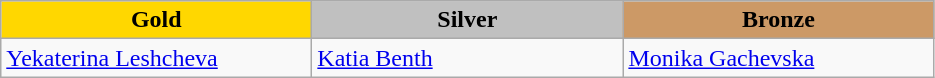<table class="wikitable" style="text-align:left">
<tr align="center">
<td width=200 bgcolor=gold><strong>Gold</strong></td>
<td width=200 bgcolor=silver><strong>Silver</strong></td>
<td width=200 bgcolor=CC9966><strong>Bronze</strong></td>
</tr>
<tr>
<td><a href='#'>Yekaterina Leshcheva</a><br><em></em></td>
<td><a href='#'>Katia Benth</a><br><em></em></td>
<td><a href='#'>Monika Gachevska</a><br><em></em></td>
</tr>
</table>
